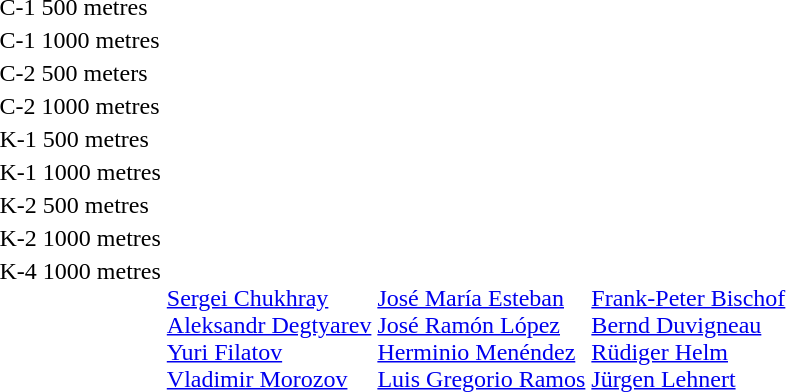<table>
<tr valign="top">
<td>C-1 500 metres<br></td>
<td></td>
<td></td>
<td></td>
</tr>
<tr valign="top">
<td>C-1 1000 metres<br></td>
<td></td>
<td></td>
<td></td>
</tr>
<tr valign="top">
<td>C-2 500 meters<br></td>
<td></td>
<td></td>
<td></td>
</tr>
<tr valign="top">
<td>C-2 1000 metres<br></td>
<td></td>
<td></td>
<td></td>
</tr>
<tr valign="top">
<td>K-1 500 metres<br></td>
<td></td>
<td></td>
<td></td>
</tr>
<tr valign="top">
<td>K-1 1000 metres<br></td>
<td></td>
<td></td>
<td></td>
</tr>
<tr valign="top">
<td>K-2 500 metres<br></td>
<td></td>
<td></td>
<td></td>
</tr>
<tr valign="top">
<td>K-2 1000 metres<br></td>
<td></td>
<td></td>
<td></td>
</tr>
<tr valign="top">
<td>K-4 1000 metres<br></td>
<td><br><a href='#'>Sergei Chukhray</a><br><a href='#'>Aleksandr Degtyarev</a><br><a href='#'>Yuri Filatov</a><br><a href='#'>Vladimir Morozov</a></td>
<td><br><a href='#'>José María Esteban</a><br><a href='#'>José Ramón López</a><br><a href='#'>Herminio Menéndez</a><br><a href='#'>Luis Gregorio Ramos</a></td>
<td><br><a href='#'>Frank-Peter Bischof</a><br><a href='#'>Bernd Duvigneau</a><br><a href='#'>Rüdiger Helm</a><br><a href='#'>Jürgen Lehnert</a></td>
</tr>
</table>
